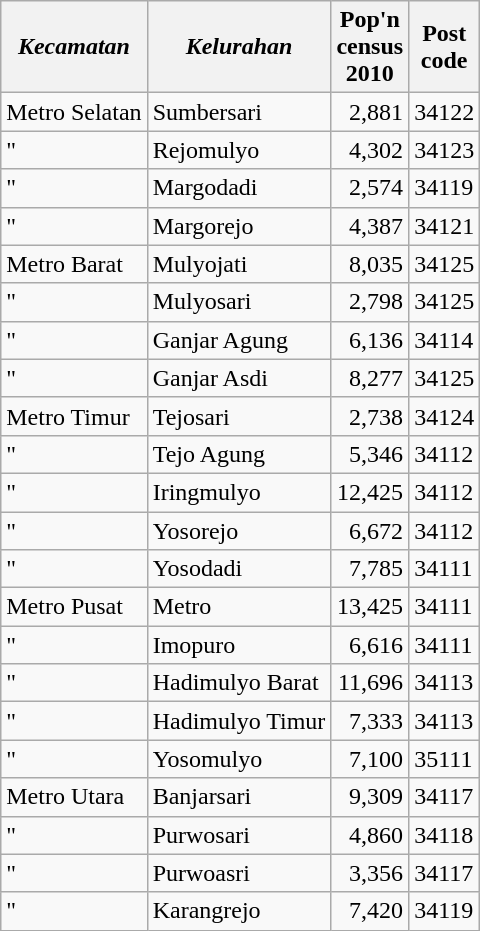<table class="sortable wikitable">
<tr>
<th><em>Kecamatan</em></th>
<th><em>Kelurahan</em></th>
<th>Pop'n<br>census<br>2010</th>
<th>Post<br>code</th>
</tr>
<tr>
<td>Metro Selatan</td>
<td>Sumbersari</td>
<td align="right">2,881</td>
<td>34122</td>
</tr>
<tr>
<td>"</td>
<td>Rejomulyo</td>
<td align="right">4,302</td>
<td>34123</td>
</tr>
<tr>
<td>"</td>
<td>Margodadi</td>
<td align="right">2,574</td>
<td>34119</td>
</tr>
<tr>
<td>"</td>
<td>Margorejo</td>
<td align="right">4,387</td>
<td>34121</td>
</tr>
<tr>
<td>Metro Barat</td>
<td>Mulyojati</td>
<td align="right">8,035</td>
<td>34125</td>
</tr>
<tr>
<td>"</td>
<td>Mulyosari</td>
<td align="right">2,798</td>
<td>34125</td>
</tr>
<tr>
<td>"</td>
<td>Ganjar Agung</td>
<td align="right">6,136</td>
<td>34114</td>
</tr>
<tr>
<td>"</td>
<td>Ganjar Asdi</td>
<td align="right">8,277</td>
<td>34125</td>
</tr>
<tr>
<td>Metro Timur</td>
<td>Tejosari</td>
<td align="right">2,738</td>
<td>34124</td>
</tr>
<tr>
<td>"</td>
<td>Tejo Agung</td>
<td align="right">5,346</td>
<td>34112</td>
</tr>
<tr>
<td>"</td>
<td>Iringmulyo</td>
<td align="right">12,425</td>
<td>34112</td>
</tr>
<tr>
<td>"</td>
<td>Yosorejo</td>
<td align="right">6,672</td>
<td>34112</td>
</tr>
<tr>
<td>"</td>
<td>Yosodadi</td>
<td align="right">7,785</td>
<td>34111</td>
</tr>
<tr>
<td>Metro Pusat</td>
<td>Metro</td>
<td align="right">13,425</td>
<td>34111</td>
</tr>
<tr>
<td>"</td>
<td>Imopuro</td>
<td align="right">6,616</td>
<td>34111</td>
</tr>
<tr>
<td>"</td>
<td>Hadimulyo Barat</td>
<td align="right">11,696</td>
<td>34113</td>
</tr>
<tr>
<td>"</td>
<td>Hadimulyo Timur</td>
<td align="right">7,333</td>
<td>34113</td>
</tr>
<tr>
<td>"</td>
<td>Yosomulyo</td>
<td align="right">7,100</td>
<td>35111</td>
</tr>
<tr>
<td>Metro Utara</td>
<td>Banjarsari</td>
<td align="right">9,309</td>
<td>34117</td>
</tr>
<tr>
<td>"</td>
<td>Purwosari</td>
<td align="right">4,860</td>
<td>34118</td>
</tr>
<tr>
<td>"</td>
<td>Purwoasri</td>
<td align="right">3,356</td>
<td>34117</td>
</tr>
<tr>
<td>"</td>
<td>Karangrejo</td>
<td align="right">7,420</td>
<td>34119</td>
</tr>
</table>
